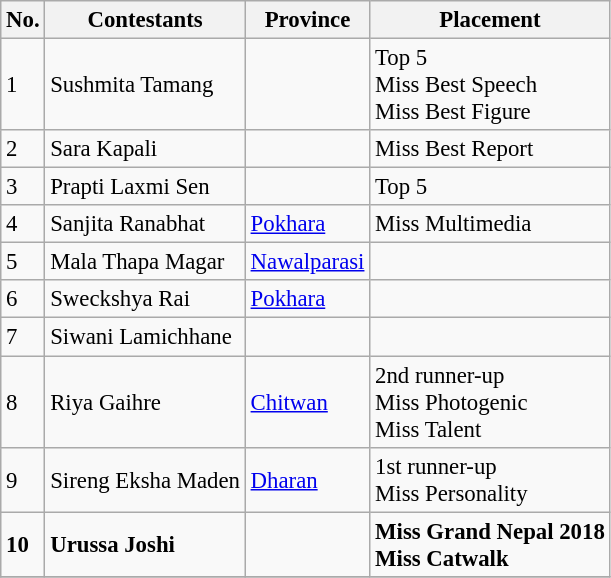<table class="wikitable sortable" style="font-size: 95%">
<tr>
<th>No.</th>
<th>Contestants</th>
<th>Province</th>
<th>Placement</th>
</tr>
<tr>
<td>1</td>
<td>Sushmita Tamang</td>
<td></td>
<td>Top 5 <br> Miss Best Speech <br> Miss Best Figure</td>
</tr>
<tr>
<td>2</td>
<td>Sara Kapali</td>
<td></td>
<td>Miss Best Report</td>
</tr>
<tr>
<td>3</td>
<td>Prapti Laxmi Sen</td>
<td></td>
<td>Top 5</td>
</tr>
<tr>
<td>4</td>
<td>Sanjita Ranabhat</td>
<td> <a href='#'>Pokhara</a></td>
<td>Miss Multimedia</td>
</tr>
<tr>
<td>5</td>
<td>Mala Thapa Magar</td>
<td> <a href='#'>Nawalparasi</a></td>
<td></td>
</tr>
<tr>
<td>6</td>
<td>Sweckshya Rai</td>
<td> <a href='#'>Pokhara</a></td>
<td></td>
</tr>
<tr>
<td>7</td>
<td>Siwani Lamichhane</td>
<td></td>
<td></td>
</tr>
<tr>
<td>8</td>
<td>Riya Gaihre</td>
<td> <a href='#'>Chitwan</a></td>
<td>2nd runner-up <br> Miss Photogenic <br> Miss Talent</td>
</tr>
<tr>
<td>9</td>
<td>Sireng Eksha Maden</td>
<td> <a href='#'>Dharan</a></td>
<td>1st runner-up <br> Miss Personality</td>
</tr>
<tr>
<td><strong>10</strong></td>
<td><strong>Urussa Joshi</strong></td>
<td><strong></strong></td>
<td><strong>Miss Grand Nepal 2018</strong> <br> <strong>Miss Catwalk</strong></td>
</tr>
<tr>
</tr>
</table>
